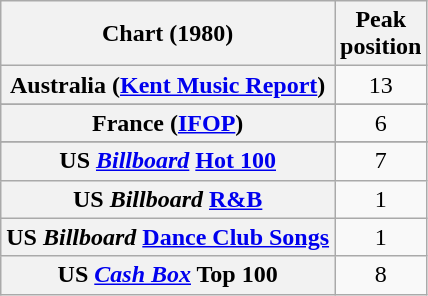<table class="wikitable sortable plainrowheaders">
<tr>
<th>Chart (1980)</th>
<th>Peak<br>position</th>
</tr>
<tr>
<th scope="row">Australia (<a href='#'>Kent Music Report</a>)</th>
<td style="text-align:center;">13</td>
</tr>
<tr>
</tr>
<tr>
</tr>
<tr>
<th scope="row">France (<a href='#'>IFOP</a>)</th>
<td align="center">6</td>
</tr>
<tr>
</tr>
<tr>
</tr>
<tr>
</tr>
<tr>
</tr>
<tr>
</tr>
<tr>
</tr>
<tr>
</tr>
<tr>
<th scope="row">US <em><a href='#'>Billboard</a></em> <a href='#'>Hot 100</a></th>
<td style="text-align:center;">7</td>
</tr>
<tr>
<th scope="row">US <em>Billboard</em> <a href='#'>R&B</a></th>
<td style="text-align:center;">1</td>
</tr>
<tr>
<th scope="row">US <em>Billboard</em> <a href='#'>Dance Club Songs</a></th>
<td style="text-align:center;">1</td>
</tr>
<tr>
<th scope="row">US <a href='#'><em>Cash Box</em></a> Top 100</th>
<td align="center">8</td>
</tr>
</table>
